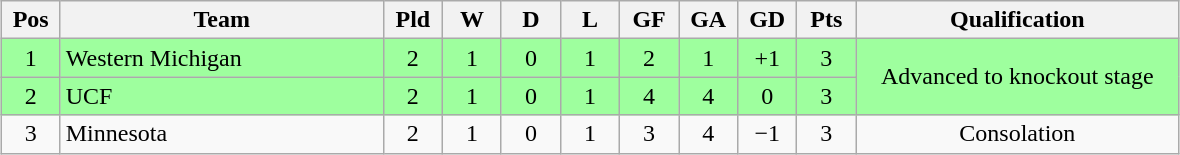<table class="wikitable" style="text-align:center; margin: 1em auto">
<tr>
<th style="width:2em">Pos</th>
<th style="width:13em">Team</th>
<th style="width:2em">Pld</th>
<th style="width:2em">W</th>
<th style="width:2em">D</th>
<th style="width:2em">L</th>
<th style="width:2em">GF</th>
<th style="width:2em">GA</th>
<th style="width:2em">GD</th>
<th style="width:2em">Pts</th>
<th style="width:13em">Qualification</th>
</tr>
<tr bgcolor="#9eff9e">
<td>1</td>
<td style="text-align:left">Western Michigan</td>
<td>2</td>
<td>1</td>
<td>0</td>
<td>1</td>
<td>2</td>
<td>1</td>
<td>+1</td>
<td>3</td>
<td rowspan="2">Advanced to knockout stage</td>
</tr>
<tr bgcolor="#9eff9e">
<td>2</td>
<td style="text-align:left">UCF</td>
<td>2</td>
<td>1</td>
<td>0</td>
<td>1</td>
<td>4</td>
<td>4</td>
<td>0</td>
<td>3</td>
</tr>
<tr>
<td>3</td>
<td style="text-align:left">Minnesota</td>
<td>2</td>
<td>1</td>
<td>0</td>
<td>1</td>
<td>3</td>
<td>4</td>
<td>−1</td>
<td>3</td>
<td>Consolation</td>
</tr>
</table>
